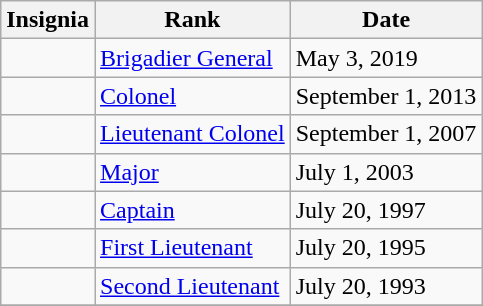<table class="wikitable" | align=center>
<tr>
<th>Insignia</th>
<th>Rank</th>
<th>Date</th>
</tr>
<tr>
<td></td>
<td><a href='#'>Brigadier General</a></td>
<td>May 3, 2019</td>
</tr>
<tr>
<td></td>
<td><a href='#'>Colonel</a></td>
<td>September 1, 2013</td>
</tr>
<tr>
<td></td>
<td><a href='#'>Lieutenant Colonel</a></td>
<td>September 1, 2007</td>
</tr>
<tr>
<td></td>
<td><a href='#'>Major</a></td>
<td>July 1, 2003</td>
</tr>
<tr>
<td></td>
<td><a href='#'>Captain</a></td>
<td>July 20, 1997</td>
</tr>
<tr>
<td></td>
<td><a href='#'>First Lieutenant</a></td>
<td>July 20, 1995</td>
</tr>
<tr>
<td></td>
<td><a href='#'>Second Lieutenant</a></td>
<td>July 20, 1993</td>
</tr>
<tr>
</tr>
</table>
